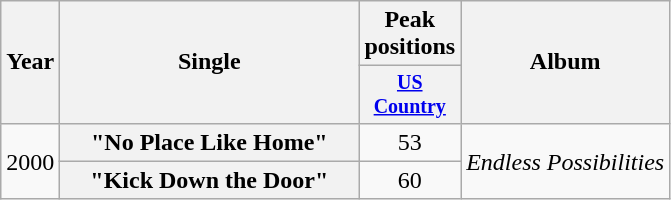<table class="wikitable plainrowheaders" style="text-align:center;">
<tr>
<th rowspan="2">Year</th>
<th rowspan="2" style="width:12em;">Single</th>
<th colspan="1">Peak positions</th>
<th rowspan="2">Album</th>
</tr>
<tr style="font-size:smaller;">
<th width="60"><a href='#'>US Country</a></th>
</tr>
<tr>
<td rowspan="2">2000</td>
<th scope="row">"No Place Like Home"</th>
<td>53</td>
<td align="left" rowspan="2"><em>Endless Possibilities</em></td>
</tr>
<tr>
<th scope="row">"Kick Down the Door"</th>
<td>60</td>
</tr>
</table>
